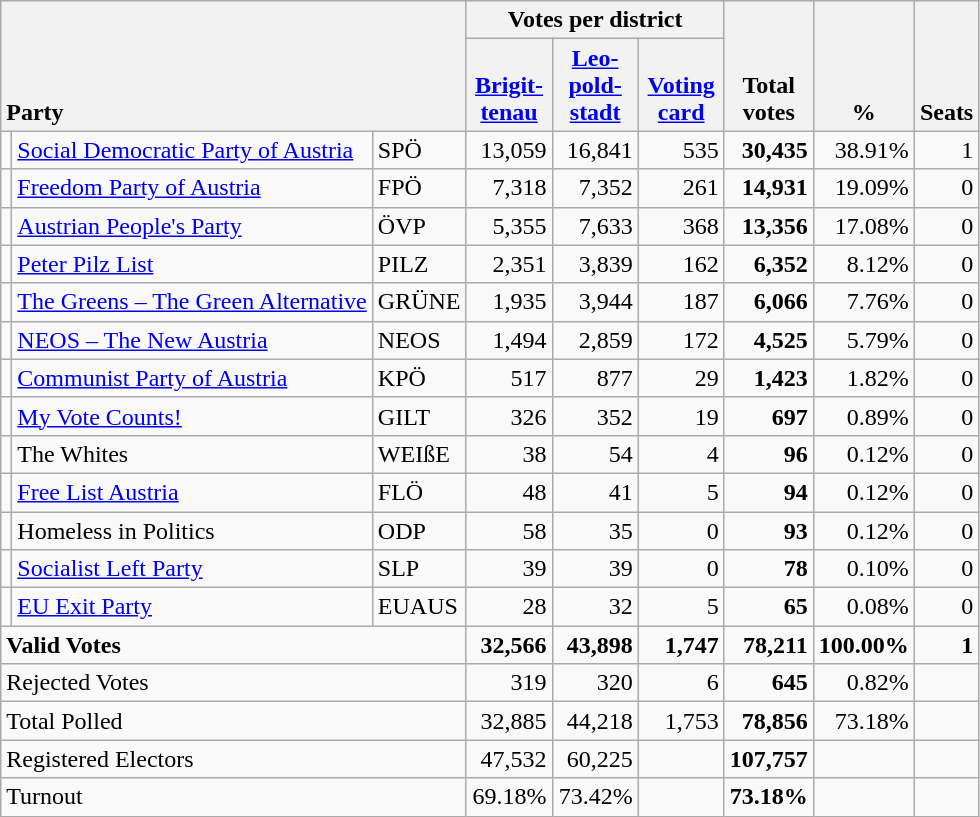<table class="wikitable" border="1" style="text-align:right;">
<tr>
<th style="text-align:left;" valign=bottom rowspan=2 colspan=3>Party</th>
<th colspan=3>Votes per district</th>
<th align=center valign=bottom rowspan=2 width="50">Total<br>votes</th>
<th align=center valign=bottom rowspan=2 width="50">%</th>
<th align=center valign=bottom rowspan=2>Seats</th>
</tr>
<tr>
<th align=center valign=bottom width="50"><a href='#'>Brigit-<br>tenau</a></th>
<th align=center valign=bottom width="50"><a href='#'>Leo-<br>pold-<br>stadt</a></th>
<th align=center valign=bottom width="50"><a href='#'>Voting<br>card</a></th>
</tr>
<tr>
<td></td>
<td align=left><a href='#'>Social Democratic Party of Austria</a></td>
<td align=left>SPÖ</td>
<td>13,059</td>
<td>16,841</td>
<td>535</td>
<td><strong>30,435</strong></td>
<td>38.91%</td>
<td>1</td>
</tr>
<tr>
<td></td>
<td align=left><a href='#'>Freedom Party of Austria</a></td>
<td align=left>FPÖ</td>
<td>7,318</td>
<td>7,352</td>
<td>261</td>
<td><strong>14,931</strong></td>
<td>19.09%</td>
<td>0</td>
</tr>
<tr>
<td></td>
<td align=left><a href='#'>Austrian People's Party</a></td>
<td align=left>ÖVP</td>
<td>5,355</td>
<td>7,633</td>
<td>368</td>
<td><strong>13,356</strong></td>
<td>17.08%</td>
<td>0</td>
</tr>
<tr>
<td></td>
<td align=left><a href='#'>Peter Pilz List</a></td>
<td align=left>PILZ</td>
<td>2,351</td>
<td>3,839</td>
<td>162</td>
<td><strong>6,352</strong></td>
<td>8.12%</td>
<td>0</td>
</tr>
<tr>
<td></td>
<td align=left style="white-space: nowrap;"><a href='#'>The Greens – The Green Alternative</a></td>
<td align=left>GRÜNE</td>
<td>1,935</td>
<td>3,944</td>
<td>187</td>
<td><strong>6,066</strong></td>
<td>7.76%</td>
<td>0</td>
</tr>
<tr>
<td></td>
<td align=left><a href='#'>NEOS – The New Austria</a></td>
<td align=left>NEOS</td>
<td>1,494</td>
<td>2,859</td>
<td>172</td>
<td><strong>4,525</strong></td>
<td>5.79%</td>
<td>0</td>
</tr>
<tr>
<td></td>
<td align=left><a href='#'>Communist Party of Austria</a></td>
<td align=left>KPÖ</td>
<td>517</td>
<td>877</td>
<td>29</td>
<td><strong>1,423</strong></td>
<td>1.82%</td>
<td>0</td>
</tr>
<tr>
<td></td>
<td align=left><a href='#'>My Vote Counts!</a></td>
<td align=left>GILT</td>
<td>326</td>
<td>352</td>
<td>19</td>
<td><strong>697</strong></td>
<td>0.89%</td>
<td>0</td>
</tr>
<tr>
<td></td>
<td align=left>The Whites</td>
<td align=left>WEIßE</td>
<td>38</td>
<td>54</td>
<td>4</td>
<td><strong>96</strong></td>
<td>0.12%</td>
<td>0</td>
</tr>
<tr>
<td></td>
<td align=left><a href='#'>Free List Austria</a></td>
<td align=left>FLÖ</td>
<td>48</td>
<td>41</td>
<td>5</td>
<td><strong>94</strong></td>
<td>0.12%</td>
<td>0</td>
</tr>
<tr>
<td></td>
<td align=left>Homeless in Politics</td>
<td align=left>ODP</td>
<td>58</td>
<td>35</td>
<td>0</td>
<td><strong>93</strong></td>
<td>0.12%</td>
<td>0</td>
</tr>
<tr>
<td></td>
<td align=left><a href='#'>Socialist Left Party</a></td>
<td align=left>SLP</td>
<td>39</td>
<td>39</td>
<td>0</td>
<td><strong>78</strong></td>
<td>0.10%</td>
<td>0</td>
</tr>
<tr>
<td></td>
<td align=left><a href='#'>EU Exit Party</a></td>
<td align=left>EUAUS</td>
<td>28</td>
<td>32</td>
<td>5</td>
<td><strong>65</strong></td>
<td>0.08%</td>
<td>0</td>
</tr>
<tr style="font-weight:bold">
<td align=left colspan=3>Valid Votes</td>
<td>32,566</td>
<td>43,898</td>
<td>1,747</td>
<td>78,211</td>
<td>100.00%</td>
<td>1</td>
</tr>
<tr>
<td align=left colspan=3>Rejected Votes</td>
<td>319</td>
<td>320</td>
<td>6</td>
<td><strong>645</strong></td>
<td>0.82%</td>
<td></td>
</tr>
<tr>
<td align=left colspan=3>Total Polled</td>
<td>32,885</td>
<td>44,218</td>
<td>1,753</td>
<td><strong>78,856</strong></td>
<td>73.18%</td>
<td></td>
</tr>
<tr>
<td align=left colspan=3>Registered Electors</td>
<td>47,532</td>
<td>60,225</td>
<td></td>
<td><strong>107,757</strong></td>
<td></td>
<td></td>
</tr>
<tr>
<td align=left colspan=3>Turnout</td>
<td>69.18%</td>
<td>73.42%</td>
<td></td>
<td><strong>73.18%</strong></td>
<td></td>
<td></td>
</tr>
</table>
